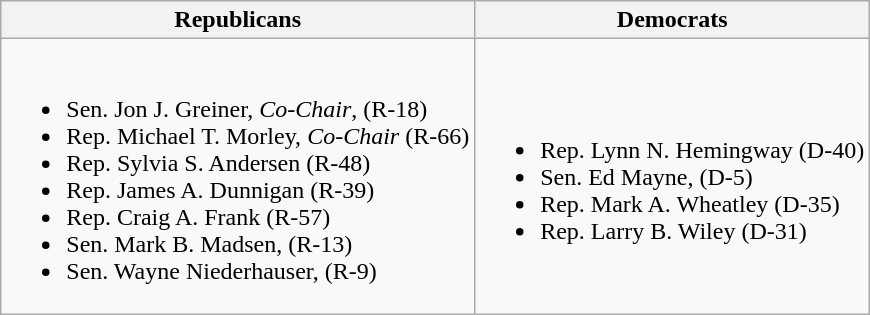<table class=wikitable>
<tr>
<th>Republicans</th>
<th>Democrats</th>
</tr>
<tr>
<td><br><ul><li>Sen. Jon J. Greiner, <em>Co-Chair</em>, (R-18)</li><li>Rep. Michael T. Morley, <em>Co-Chair</em> (R-66)</li><li>Rep. Sylvia S. Andersen (R-48)</li><li>Rep. James A. Dunnigan (R-39)</li><li>Rep. Craig A. Frank (R-57)</li><li>Sen. Mark B. Madsen, (R-13)</li><li>Sen. Wayne Niederhauser, (R-9)</li></ul></td>
<td><br><ul><li>Rep. Lynn N. Hemingway (D-40)</li><li>Sen. Ed Mayne, (D-5)</li><li>Rep. Mark A. Wheatley (D-35)</li><li>Rep. Larry B. Wiley (D-31)</li></ul></td>
</tr>
</table>
